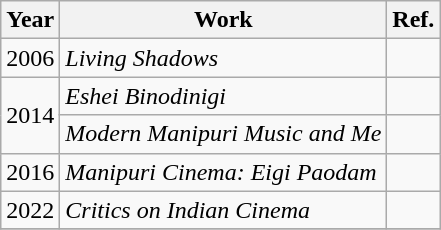<table class="wikitable sortable">
<tr>
<th>Year</th>
<th>Work</th>
<th>Ref.</th>
</tr>
<tr>
<td>2006</td>
<td><em>Living Shadows</em></td>
<td></td>
</tr>
<tr>
<td rowspan="2">2014</td>
<td><em>Eshei Binodinigi</em></td>
<td></td>
</tr>
<tr>
<td><em>Modern Manipuri Music and Me</em></td>
<td></td>
</tr>
<tr>
<td>2016</td>
<td><em>Manipuri Cinema: Eigi Paodam</em></td>
<td></td>
</tr>
<tr>
<td>2022</td>
<td><em>Critics on Indian Cinema</em></td>
<td></td>
</tr>
<tr>
</tr>
</table>
